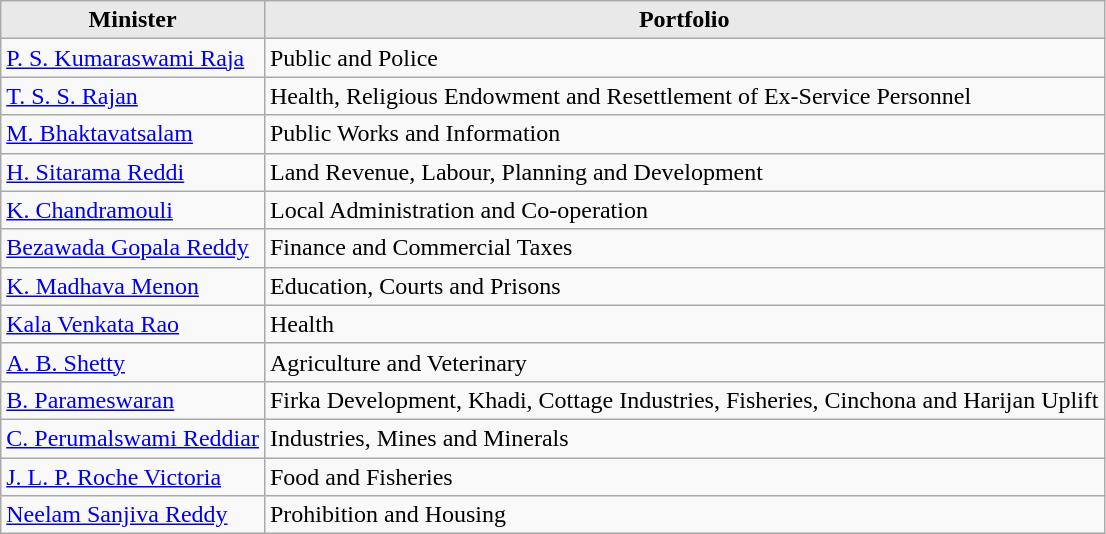<table class="wikitable">
<tr>
<th style="background-color:#E9E9E9" align=left valign=top>Minister</th>
<th style="background-color:#E9E9E9" align=right>Portfolio</th>
</tr>
<tr>
<td align=left><a href='#'>P. S. Kumaraswami Raja</a></td>
<td align=left>Public and Police</td>
</tr>
<tr>
<td align=left><a href='#'>T. S. S. Rajan</a></td>
<td align=left>Health, Religious Endowment and Resettlement of Ex-Service Personnel</td>
</tr>
<tr>
<td align=left><a href='#'>M. Bhaktavatsalam</a></td>
<td align=left>Public Works and Information</td>
</tr>
<tr>
<td align=left><a href='#'>H. Sitarama Reddi</a></td>
<td align=left>Land Revenue, Labour, Planning and Development</td>
</tr>
<tr>
<td align=left><a href='#'>K. Chandramouli</a></td>
<td align=left>Local Administration and Co-operation</td>
</tr>
<tr>
<td align=left><a href='#'>Bezawada Gopala Reddy</a></td>
<td align=left>Finance and Commercial Taxes</td>
</tr>
<tr>
<td align=left><a href='#'>K. Madhava Menon</a></td>
<td align=left>Education, Courts and Prisons</td>
</tr>
<tr>
<td align=left><a href='#'>Kala Venkata Rao</a></td>
<td align=left>Health</td>
</tr>
<tr>
<td align=left><a href='#'>A. B. Shetty</a></td>
<td align=left>Agriculture and Veterinary</td>
</tr>
<tr>
<td align=left><a href='#'>B. Parameswaran</a></td>
<td align=left>Firka Development, Khadi, Cottage Industries, Fisheries, Cinchona and Harijan Uplift</td>
</tr>
<tr>
<td align=left><a href='#'>C. Perumalswami Reddiar</a></td>
<td align=left>Industries, Mines and Minerals</td>
</tr>
<tr>
<td align=left><a href='#'>J. L. P. Roche Victoria</a></td>
<td align=left>Food and Fisheries</td>
</tr>
<tr>
<td align=left><a href='#'>Neelam Sanjiva Reddy</a></td>
<td align=left>Prohibition and Housing</td>
</tr>
</table>
